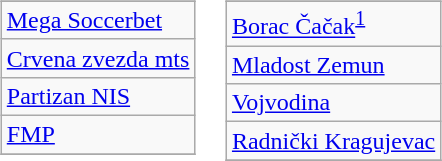<table>
<tr valign="top">
<td><br><table class="wikitable">
<tr>
</tr>
<tr>
<td><a href='#'>Mega Soccerbet</a></td>
</tr>
<tr>
<td><a href='#'>Crvena zvezda mts</a></td>
</tr>
<tr>
<td><a href='#'>Partizan NIS</a></td>
</tr>
<tr>
<td><a href='#'>FMP</a></td>
</tr>
<tr>
</tr>
</table>
</td>
<td><br><table class="wikitable">
<tr>
</tr>
<tr>
<td><a href='#'>Borac Čačak</a><sup><a href='#'>1</a></sup></td>
</tr>
<tr>
<td><a href='#'>Mladost Zemun</a></td>
</tr>
<tr>
<td><a href='#'>Vojvodina</a></td>
</tr>
<tr>
<td><a href='#'>Radnički Kragujevac</a></td>
</tr>
<tr>
</tr>
</table>
</td>
</tr>
</table>
